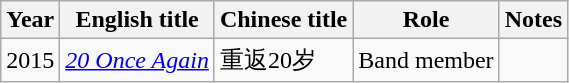<table class="wikitable">
<tr>
<th>Year</th>
<th>English title</th>
<th>Chinese title</th>
<th>Role</th>
<th>Notes</th>
</tr>
<tr>
<td>2015</td>
<td><em><a href='#'>20 Once Again</a></em></td>
<td>重返20岁</td>
<td>Band member</td>
<td></td>
</tr>
</table>
